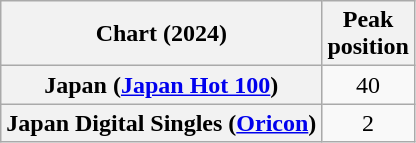<table class="wikitable sortable plainrowheaders" style="text-align:center">
<tr>
<th scope="col">Chart (2024)</th>
<th scope="col">Peak<br>position</th>
</tr>
<tr>
<th scope="row">Japan (<a href='#'>Japan Hot 100</a>)</th>
<td>40</td>
</tr>
<tr>
<th scope="row">Japan Digital Singles (<a href='#'>Oricon</a>)</th>
<td>2</td>
</tr>
</table>
